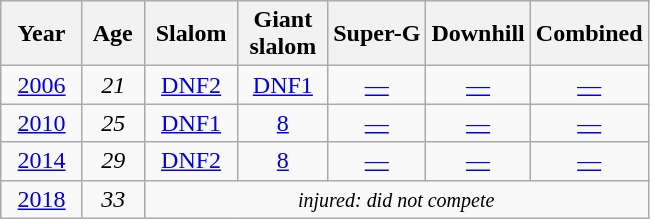<table class=wikitable style="text-align:center">
<tr>
<th>  Year  </th>
<th> Age </th>
<th> Slalom </th>
<th> Giant <br> slalom </th>
<th>Super-G</th>
<th>Downhill</th>
<th>Combined</th>
</tr>
<tr>
<td><a href='#'>2006</a></td>
<td><em>21</em></td>
<td><a href='#'>DNF2</a></td>
<td><a href='#'>DNF1</a></td>
<td><a href='#'>—</a></td>
<td><a href='#'>—</a></td>
<td><a href='#'>—</a></td>
</tr>
<tr>
<td><a href='#'>2010</a></td>
<td><em>25</em></td>
<td><a href='#'>DNF1</a></td>
<td><a href='#'>8</a></td>
<td><a href='#'>—</a></td>
<td><a href='#'>—</a></td>
<td><a href='#'>—</a></td>
</tr>
<tr>
<td><a href='#'>2014</a></td>
<td><em>29</em></td>
<td><a href='#'>DNF2</a></td>
<td><a href='#'>8</a></td>
<td><a href='#'>—</a></td>
<td><a href='#'>—</a></td>
<td><a href='#'>—</a></td>
</tr>
<tr>
<td><a href='#'>2018</a></td>
<td><em>33</em></td>
<td colspan=6><small><em>injured: did not compete</em></small></td>
</tr>
</table>
